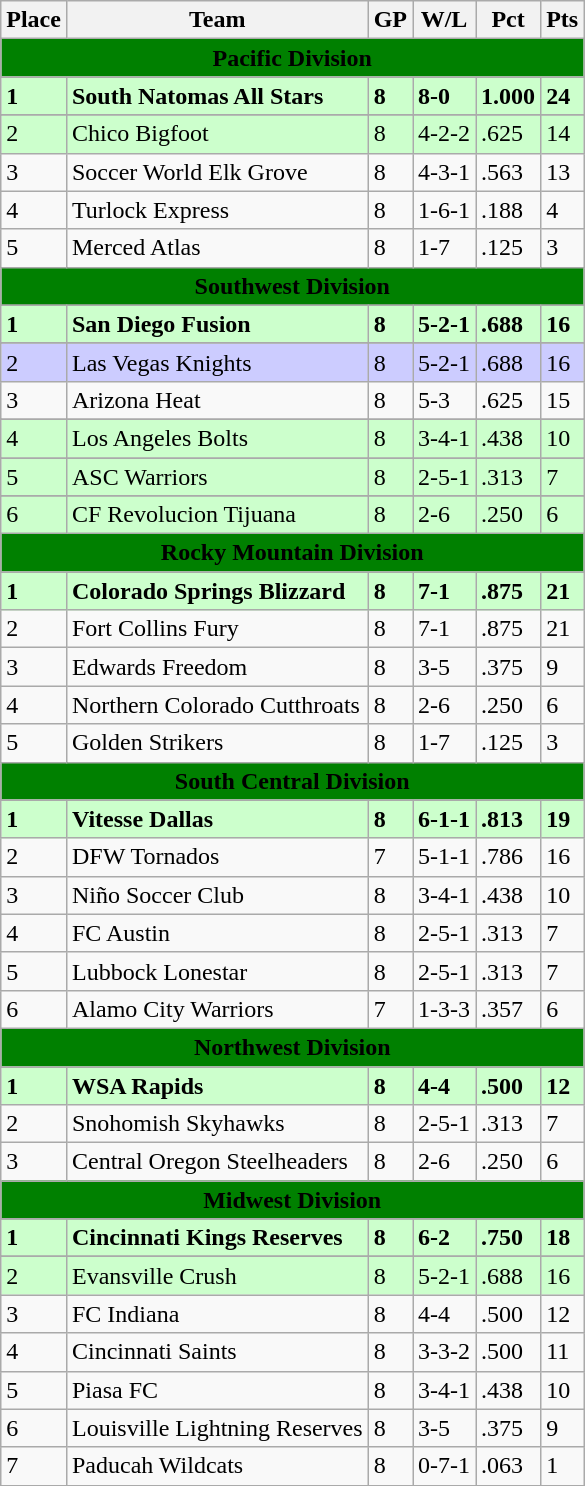<table class="wikitable">
<tr>
<th>Place</th>
<th>Team</th>
<th>GP</th>
<th>W/L</th>
<th>Pct</th>
<th>Pts</th>
</tr>
<tr>
<th style=background-color:Green colspan=9><span>Pacific Division </span></th>
</tr>
<tr>
</tr>
<tr bgcolor=#ccffcc>
<td><strong>1</strong></td>
<td><strong>South Natomas All Stars</strong></td>
<td><strong>8</strong></td>
<td><strong>8-0</strong></td>
<td><strong>1.000</strong></td>
<td><strong>24</strong></td>
</tr>
<tr>
</tr>
<tr bgcolor=#ccffcc>
<td>2</td>
<td>Chico Bigfoot</td>
<td>8</td>
<td>4-2-2</td>
<td>.625</td>
<td>14</td>
</tr>
<tr>
<td>3</td>
<td>Soccer World Elk Grove</td>
<td>8</td>
<td>4-3-1</td>
<td>.563</td>
<td>13</td>
</tr>
<tr>
<td>4</td>
<td>Turlock Express</td>
<td>8</td>
<td>1-6-1</td>
<td>.188</td>
<td>4</td>
</tr>
<tr>
<td>5</td>
<td>Merced Atlas</td>
<td>8</td>
<td>1-7</td>
<td>.125</td>
<td>3</td>
</tr>
<tr>
<th style=background-color:Green colspan=9><span>Southwest Division </span></th>
</tr>
<tr>
</tr>
<tr bgcolor=#ccffcc>
<td><strong>1</strong></td>
<td><strong>San Diego Fusion</strong></td>
<td><strong>8</strong></td>
<td><strong>5-2-1</strong></td>
<td><strong>.688</strong></td>
<td><strong>16</strong></td>
</tr>
<tr>
</tr>
<tr bgcolor=#ccccff>
<td>2</td>
<td>Las Vegas Knights</td>
<td>8</td>
<td>5-2-1</td>
<td>.688</td>
<td>16</td>
</tr>
<tr>
<td>3</td>
<td>Arizona Heat</td>
<td>8</td>
<td>5-3</td>
<td>.625</td>
<td>15</td>
</tr>
<tr>
</tr>
<tr bgcolor=#ccffcc>
<td>4</td>
<td>Los Angeles Bolts</td>
<td>8</td>
<td>3-4-1</td>
<td>.438</td>
<td>10</td>
</tr>
<tr>
</tr>
<tr bgcolor=#ccffcc>
<td>5</td>
<td>ASC Warriors</td>
<td>8</td>
<td>2-5-1</td>
<td>.313</td>
<td>7</td>
</tr>
<tr>
</tr>
<tr bgcolor=#ccffcc>
<td>6</td>
<td>CF Revolucion Tijuana</td>
<td>8</td>
<td>2-6</td>
<td>.250</td>
<td>6</td>
</tr>
<tr>
<th style=background-color:Green colspan=9><span> Rocky Mountain Division </span></th>
</tr>
<tr>
</tr>
<tr bgcolor=#ccffcc>
<td><strong>1</strong></td>
<td><strong>Colorado Springs Blizzard</strong></td>
<td><strong>8</strong></td>
<td><strong>7-1</strong></td>
<td><strong>.875</strong></td>
<td><strong>21</strong></td>
</tr>
<tr>
<td>2</td>
<td>Fort Collins Fury</td>
<td>8</td>
<td>7-1</td>
<td>.875</td>
<td>21</td>
</tr>
<tr>
<td>3</td>
<td>Edwards Freedom</td>
<td>8</td>
<td>3-5</td>
<td>.375</td>
<td>9</td>
</tr>
<tr>
<td>4</td>
<td>Northern Colorado Cutthroats</td>
<td>8</td>
<td>2-6</td>
<td>.250</td>
<td>6</td>
</tr>
<tr>
<td>5</td>
<td>Golden Strikers</td>
<td>8</td>
<td>1-7</td>
<td>.125</td>
<td>3</td>
</tr>
<tr>
<th style=background-color:Green colspan=9><span>South Central Division </span></th>
</tr>
<tr>
</tr>
<tr bgcolor=#ccffcc>
<td><strong>1</strong></td>
<td><strong>Vitesse Dallas</strong></td>
<td><strong>8</strong></td>
<td><strong>6-1-1</strong></td>
<td><strong>.813</strong></td>
<td><strong>19</strong></td>
</tr>
<tr>
<td>2</td>
<td>DFW Tornados</td>
<td>7</td>
<td>5-1-1</td>
<td>.786</td>
<td>16</td>
</tr>
<tr>
<td>3</td>
<td>Niño Soccer Club</td>
<td>8</td>
<td>3-4-1</td>
<td>.438</td>
<td>10</td>
</tr>
<tr>
<td>4</td>
<td>FC Austin</td>
<td>8</td>
<td>2-5-1</td>
<td>.313</td>
<td>7</td>
</tr>
<tr>
<td>5</td>
<td>Lubbock Lonestar</td>
<td>8</td>
<td>2-5-1</td>
<td>.313</td>
<td>7</td>
</tr>
<tr>
<td>6</td>
<td>Alamo City Warriors</td>
<td>7</td>
<td>1-3-3</td>
<td>.357</td>
<td>6</td>
</tr>
<tr>
<th style=background-color:Green colspan=9><span> Northwest Division </span></th>
</tr>
<tr>
</tr>
<tr bgcolor=#ccffcc>
<td><strong>1</strong></td>
<td><strong>WSA Rapids</strong></td>
<td><strong>8</strong></td>
<td><strong>4-4</strong></td>
<td><strong>.500</strong></td>
<td><strong>12</strong></td>
</tr>
<tr>
<td>2</td>
<td>Snohomish Skyhawks</td>
<td>8</td>
<td>2-5-1</td>
<td>.313</td>
<td>7</td>
</tr>
<tr>
<td>3</td>
<td>Central Oregon Steelheaders</td>
<td>8</td>
<td>2-6</td>
<td>.250</td>
<td>6</td>
</tr>
<tr>
<th style=background-color:Green colspan=9><span> Midwest Division </span></th>
</tr>
<tr>
</tr>
<tr bgcolor=#ccffcc>
<td><strong>1</strong></td>
<td><strong>Cincinnati Kings Reserves</strong></td>
<td><strong>8</strong></td>
<td><strong>6-2</strong></td>
<td><strong>.750</strong></td>
<td><strong>18</strong></td>
</tr>
<tr>
</tr>
<tr bgcolor=#ccffcc>
<td>2</td>
<td>Evansville Crush</td>
<td>8</td>
<td>5-2-1</td>
<td>.688</td>
<td>16</td>
</tr>
<tr>
<td>3</td>
<td>FC Indiana</td>
<td>8</td>
<td>4-4</td>
<td>.500</td>
<td>12</td>
</tr>
<tr>
<td>4</td>
<td>Cincinnati Saints</td>
<td>8</td>
<td>3-3-2</td>
<td>.500</td>
<td>11</td>
</tr>
<tr>
<td>5</td>
<td>Piasa FC</td>
<td>8</td>
<td>3-4-1</td>
<td>.438</td>
<td>10</td>
</tr>
<tr>
<td>6</td>
<td>Louisville Lightning Reserves</td>
<td>8</td>
<td>3-5</td>
<td>.375</td>
<td>9</td>
</tr>
<tr>
<td>7</td>
<td>Paducah Wildcats</td>
<td>8</td>
<td>0-7-1</td>
<td>.063</td>
<td>1</td>
</tr>
<tr>
</tr>
</table>
